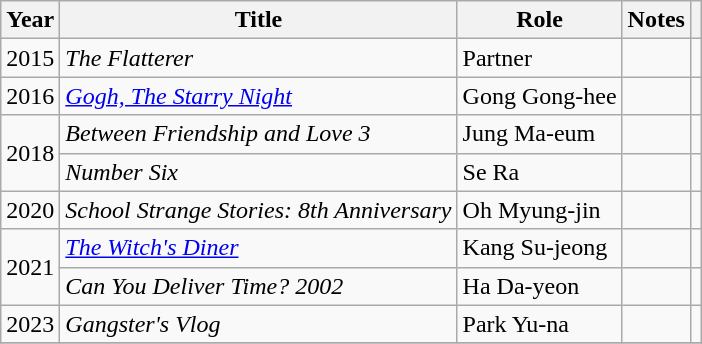<table class="wikitable sortable">
<tr>
<th>Year</th>
<th>Title</th>
<th scope="col" class="unsortable">Role</th>
<th scope="col" class="unsortable">Notes</th>
<th scope="col" class="unsortable"></th>
</tr>
<tr>
<td>2015</td>
<td><em>The Flatterer</em></td>
<td>Partner</td>
<td></td>
<td></td>
</tr>
<tr>
<td>2016</td>
<td><em><a href='#'>Gogh, The Starry Night</a></em></td>
<td>Gong Gong-hee</td>
<td></td>
<td></td>
</tr>
<tr>
<td rowspan="2">2018</td>
<td><em>Between Friendship and Love 3</em></td>
<td>Jung Ma-eum</td>
<td></td>
<td></td>
</tr>
<tr>
<td><em>Number Six</em></td>
<td>Se Ra</td>
<td></td>
<td></td>
</tr>
<tr>
<td>2020</td>
<td><em>School Strange Stories: 8th Anniversary</em></td>
<td>Oh Myung-jin</td>
<td></td>
<td></td>
</tr>
<tr>
<td rowspan="2">2021</td>
<td><em><a href='#'>The Witch's Diner</a></em></td>
<td>Kang Su-jeong</td>
<td></td>
<td></td>
</tr>
<tr>
<td><em>Can You Deliver Time? 2002</em></td>
<td>Ha Da-yeon</td>
<td></td>
<td></td>
</tr>
<tr>
<td>2023</td>
<td><em>Gangster's Vlog</em></td>
<td>Park Yu-na</td>
<td></td>
<td></td>
</tr>
<tr>
</tr>
</table>
